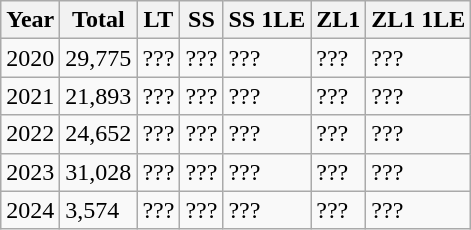<table class="wikitable sortable">
<tr>
<th>Year</th>
<th>Total</th>
<th>LT</th>
<th>SS</th>
<th>SS 1LE</th>
<th>ZL1</th>
<th>ZL1 1LE</th>
</tr>
<tr>
<td>2020</td>
<td>29,775</td>
<td>???</td>
<td>???</td>
<td>???</td>
<td>???</td>
<td>???</td>
</tr>
<tr>
<td>2021</td>
<td>21,893</td>
<td>???</td>
<td>???</td>
<td>???</td>
<td>???</td>
<td>???</td>
</tr>
<tr>
<td>2022</td>
<td>24,652</td>
<td>???</td>
<td>???</td>
<td>???</td>
<td>???</td>
<td>???</td>
</tr>
<tr>
<td>2023</td>
<td>31,028</td>
<td>???</td>
<td>???</td>
<td>???</td>
<td>???</td>
<td>???</td>
</tr>
<tr>
<td>2024</td>
<td>3,574</td>
<td>???</td>
<td>???</td>
<td>???</td>
<td>???</td>
<td>???</td>
</tr>
</table>
